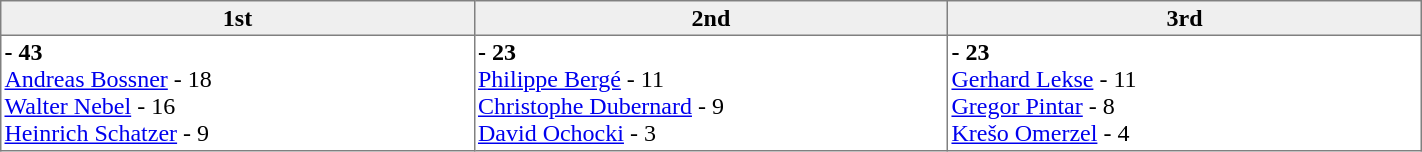<table border="1" cellpadding="2" cellspacing="0" style="width:75%; border-collapse:collapse">
<tr style="text-align:left; background:#efefef;">
<th width=15% align=center >1st</th>
<th width=15% align=center >2nd</th>
<th width=15% align=center >3rd</th>
</tr>
<tr align=left>
<td valign=top align=left ><strong> - 43</strong><br><a href='#'>Andreas Bossner</a> - 18<br><a href='#'>Walter Nebel</a> - 16<br><a href='#'>Heinrich Schatzer</a> - 9</td>
<td valign=top align=left ><strong> - 23</strong><br><a href='#'>Philippe Bergé</a> - 11<br><a href='#'>Christophe Dubernard</a> - 9<br><a href='#'>David Ochocki</a> - 3</td>
<td valign=top align=left ><strong> - 23</strong><br><a href='#'>Gerhard Lekse</a> - 11<br><a href='#'>Gregor Pintar</a> - 8<br><a href='#'>Krešo Omerzel</a> - 4</td>
</tr>
</table>
